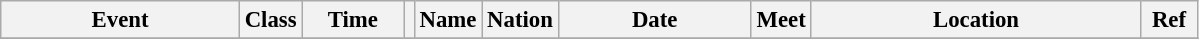<table class="wikitable" style="font-size: 95%;">
<tr>
<th style="width:10em">Event</th>
<th>Class</th>
<th style="width:4em">Time</th>
<th class="unsortable"></th>
<th>Name</th>
<th>Nation</th>
<th style="width:8em">Date</th>
<th>Meet</th>
<th style="width:14em">Location</th>
<th style="width:2em">Ref</th>
</tr>
<tr>
</tr>
</table>
